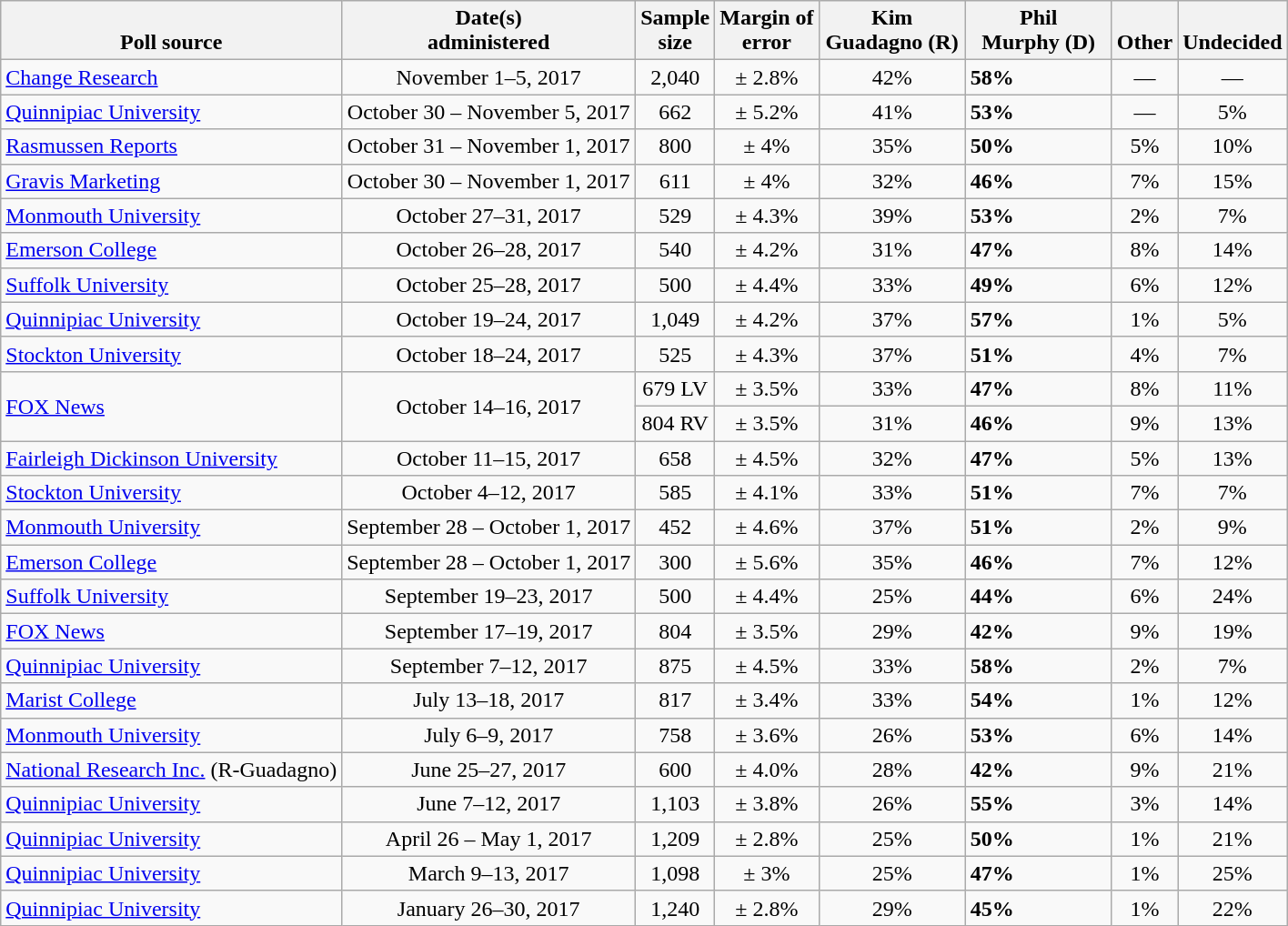<table class="wikitable">
<tr valign= bottom>
<th>Poll source</th>
<th>Date(s)<br>administered</th>
<th>Sample<br>size</th>
<th>Margin of<br>error</th>
<th style="width:100px;">Kim<br>Guadagno (R)</th>
<th style="width:100px;">Phil<br>Murphy (D)</th>
<th>Other</th>
<th>Undecided</th>
</tr>
<tr>
<td><a href='#'>Change Research</a></td>
<td align=center>November 1–5, 2017</td>
<td align=center>2,040</td>
<td align=center>± 2.8%</td>
<td align=center>42%</td>
<td><strong>58%</strong></td>
<td align=center>—</td>
<td align=center>—</td>
</tr>
<tr>
<td><a href='#'>Quinnipiac University</a></td>
<td align=center>October 30 – November 5, 2017</td>
<td align=center>662</td>
<td align=center>± 5.2%</td>
<td align=center>41%</td>
<td><strong>53%</strong></td>
<td align=center>—</td>
<td align=center>5%</td>
</tr>
<tr>
<td><a href='#'>Rasmussen Reports</a></td>
<td align=center>October 31 – November 1, 2017</td>
<td align=center>800</td>
<td align=center>± 4%</td>
<td align=center>35%</td>
<td><strong>50%</strong></td>
<td align=center>5%</td>
<td align=center>10%</td>
</tr>
<tr>
<td><a href='#'>Gravis Marketing</a></td>
<td align=center>October 30 – November 1, 2017</td>
<td align=center>611</td>
<td align=center>± 4%</td>
<td align=center>32%</td>
<td><strong>46%</strong></td>
<td align=center>7%</td>
<td align=center>15%</td>
</tr>
<tr>
<td><a href='#'>Monmouth University</a></td>
<td align=center>October 27–31, 2017</td>
<td align=center>529</td>
<td align=center>± 4.3%</td>
<td align=center>39%</td>
<td><strong>53%</strong></td>
<td align=center>2%</td>
<td align=center>7%</td>
</tr>
<tr>
<td><a href='#'>Emerson College</a></td>
<td align=center>October 26–28, 2017</td>
<td align=center>540</td>
<td align=center>± 4.2%</td>
<td align=center>31%</td>
<td><strong>47%</strong></td>
<td align=center>8%</td>
<td align=center>14%</td>
</tr>
<tr>
<td><a href='#'>Suffolk University</a></td>
<td align=center>October 25–28, 2017</td>
<td align=center>500</td>
<td align=center>± 4.4%</td>
<td align=center>33%</td>
<td><strong>49%</strong></td>
<td align=center>6%</td>
<td align=center>12%</td>
</tr>
<tr>
<td><a href='#'>Quinnipiac University</a></td>
<td align=center>October 19–24, 2017</td>
<td align=center>1,049</td>
<td align=center>± 4.2%</td>
<td align=center>37%</td>
<td><strong>57%</strong></td>
<td align=center>1%</td>
<td align=center>5%</td>
</tr>
<tr>
<td><a href='#'>Stockton University</a></td>
<td align=center>October 18–24, 2017</td>
<td align=center>525</td>
<td align=center>± 4.3%</td>
<td align=center>37%</td>
<td><strong>51%</strong></td>
<td align=center>4%</td>
<td align=center>7%</td>
</tr>
<tr>
<td rowspan=2><a href='#'>FOX News</a></td>
<td style="text-align:center;" rowspan="2">October 14–16, 2017</td>
<td align=center>679 LV</td>
<td align=center>± 3.5%</td>
<td align=center>33%</td>
<td><strong>47%</strong></td>
<td align=center>8%</td>
<td align=center>11%</td>
</tr>
<tr>
<td align=center>804 RV</td>
<td align=center>± 3.5%</td>
<td align=center>31%</td>
<td><strong>46%</strong></td>
<td align=center>9%</td>
<td align=center>13%</td>
</tr>
<tr>
<td><a href='#'>Fairleigh Dickinson University</a></td>
<td align=center>October 11–15, 2017</td>
<td align=center>658</td>
<td align=center>± 4.5%</td>
<td align=center>32%</td>
<td><strong>47%</strong></td>
<td align=center>5%</td>
<td align=center>13%</td>
</tr>
<tr>
<td><a href='#'>Stockton University</a></td>
<td align=center>October 4–12, 2017</td>
<td align=center>585</td>
<td align=center>± 4.1%</td>
<td align=center>33%</td>
<td><strong>51%</strong></td>
<td align=center>7%</td>
<td align=center>7%</td>
</tr>
<tr>
<td><a href='#'>Monmouth University</a></td>
<td align=center>September 28 – October 1, 2017</td>
<td align=center>452</td>
<td align=center>± 4.6%</td>
<td align=center>37%</td>
<td><strong>51%</strong></td>
<td align=center>2%</td>
<td align=center>9%</td>
</tr>
<tr>
<td><a href='#'>Emerson College</a></td>
<td align=center>September 28 – October 1, 2017</td>
<td align=center>300</td>
<td align=center>± 5.6%</td>
<td align=center>35%</td>
<td><strong>46%</strong></td>
<td align=center>7%</td>
<td align=center>12%</td>
</tr>
<tr>
<td><a href='#'>Suffolk University</a></td>
<td align=center>September 19–23, 2017</td>
<td align=center>500</td>
<td align=center>± 4.4%</td>
<td align=center>25%</td>
<td><strong>44%</strong></td>
<td align=center>6%</td>
<td align=center>24%</td>
</tr>
<tr>
<td><a href='#'>FOX News</a></td>
<td align=center>September 17–19, 2017</td>
<td align=center>804</td>
<td align=center>± 3.5%</td>
<td align=center>29%</td>
<td><strong>42%</strong></td>
<td align=center>9%</td>
<td align=center>19%</td>
</tr>
<tr>
<td><a href='#'>Quinnipiac University</a></td>
<td align=center>September 7–12, 2017</td>
<td align=center>875</td>
<td align=center>± 4.5%</td>
<td align=center>33%</td>
<td><strong>58%</strong></td>
<td align=center>2%</td>
<td align=center>7%</td>
</tr>
<tr>
<td><a href='#'>Marist College</a></td>
<td align=center>July 13–18, 2017</td>
<td align=center>817</td>
<td align=center>± 3.4%</td>
<td align=center>33%</td>
<td><strong>54%</strong></td>
<td align=center>1%</td>
<td align=center>12%</td>
</tr>
<tr>
<td><a href='#'>Monmouth University</a></td>
<td align=center>July 6–9, 2017</td>
<td align=center>758</td>
<td align=center>± 3.6%</td>
<td align=center>26%</td>
<td><strong>53%</strong></td>
<td align=center>6%</td>
<td align=center>14%</td>
</tr>
<tr>
<td><a href='#'>National Research Inc.</a> (R-Guadagno)</td>
<td align=center>June 25–27, 2017</td>
<td align=center>600</td>
<td align=center>± 4.0%</td>
<td align=center>28%</td>
<td><strong>42%</strong></td>
<td align=center>9%</td>
<td align=center>21%</td>
</tr>
<tr>
<td><a href='#'>Quinnipiac University</a></td>
<td align=center>June 7–12, 2017</td>
<td align=center>1,103</td>
<td align=center>± 3.8%</td>
<td align=center>26%</td>
<td><strong>55%</strong></td>
<td align=center>3%</td>
<td align=center>14%</td>
</tr>
<tr>
<td><a href='#'>Quinnipiac University</a></td>
<td align=center>April 26 – May 1, 2017</td>
<td align=center>1,209</td>
<td align=center>± 2.8%</td>
<td align=center>25%</td>
<td><strong>50%</strong></td>
<td align=center>1%</td>
<td align=center>21%</td>
</tr>
<tr>
<td><a href='#'>Quinnipiac University</a></td>
<td align=center>March 9–13, 2017</td>
<td align=center>1,098</td>
<td align=center>± 3%</td>
<td align=center>25%</td>
<td><strong>47%</strong></td>
<td align=center>1%</td>
<td align=center>25%</td>
</tr>
<tr>
<td><a href='#'>Quinnipiac University</a></td>
<td align=center>January 26–30, 2017</td>
<td align=center>1,240</td>
<td align=center>± 2.8%</td>
<td align=center>29%</td>
<td><strong>45%</strong></td>
<td align=center>1%</td>
<td align=center>22%</td>
</tr>
</table>
